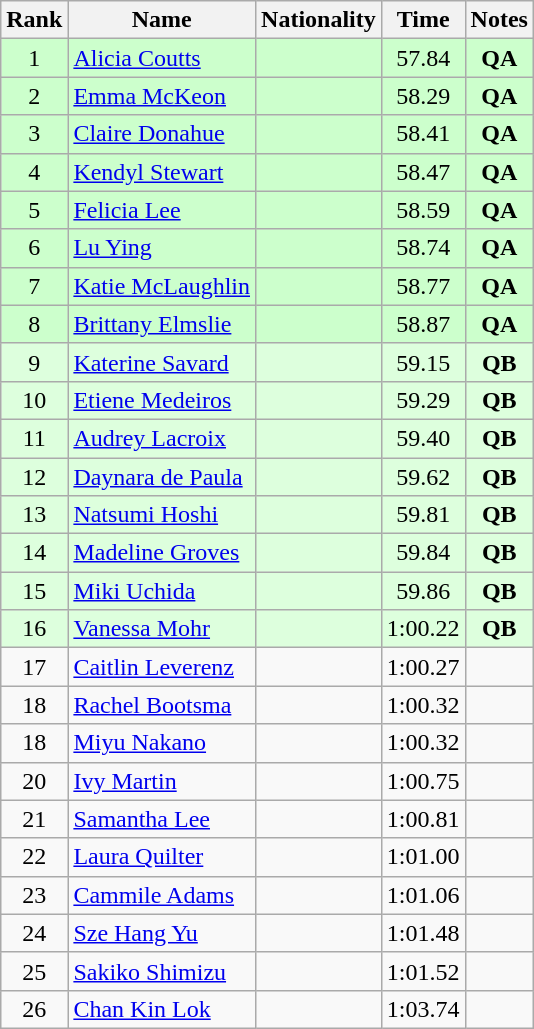<table class="wikitable sortable" style="text-align:center">
<tr>
<th>Rank</th>
<th>Name</th>
<th>Nationality</th>
<th>Time</th>
<th>Notes</th>
</tr>
<tr bgcolor=ccffcc>
<td>1</td>
<td align=left><a href='#'>Alicia Coutts</a></td>
<td align=left></td>
<td>57.84</td>
<td><strong>QA</strong></td>
</tr>
<tr bgcolor=ccffcc>
<td>2</td>
<td align=left><a href='#'>Emma McKeon</a></td>
<td align=left></td>
<td>58.29</td>
<td><strong>QA</strong></td>
</tr>
<tr bgcolor=ccffcc>
<td>3</td>
<td align=left><a href='#'>Claire Donahue</a></td>
<td align=left></td>
<td>58.41</td>
<td><strong>QA</strong></td>
</tr>
<tr bgcolor=ccffcc>
<td>4</td>
<td align=left><a href='#'>Kendyl Stewart</a></td>
<td align=left></td>
<td>58.47</td>
<td><strong>QA</strong></td>
</tr>
<tr bgcolor=ccffcc>
<td>5</td>
<td align=left><a href='#'>Felicia Lee</a></td>
<td align=left></td>
<td>58.59</td>
<td><strong>QA</strong></td>
</tr>
<tr bgcolor=ccffcc>
<td>6</td>
<td align=left><a href='#'>Lu Ying</a></td>
<td align=left></td>
<td>58.74</td>
<td><strong>QA</strong></td>
</tr>
<tr bgcolor=ccffcc>
<td>7</td>
<td align=left><a href='#'>Katie McLaughlin</a></td>
<td align=left></td>
<td>58.77</td>
<td><strong>QA</strong></td>
</tr>
<tr bgcolor=ccffcc>
<td>8</td>
<td align=left><a href='#'>Brittany Elmslie</a></td>
<td align=left></td>
<td>58.87</td>
<td><strong>QA</strong></td>
</tr>
<tr bgcolor=ddffdd>
<td>9</td>
<td align=left><a href='#'>Katerine Savard</a></td>
<td align=left></td>
<td>59.15</td>
<td><strong>QB</strong></td>
</tr>
<tr bgcolor=ddffdd>
<td>10</td>
<td align=left><a href='#'>Etiene Medeiros</a></td>
<td align=left></td>
<td>59.29</td>
<td><strong>QB</strong></td>
</tr>
<tr bgcolor=ddffdd>
<td>11</td>
<td align=left><a href='#'>Audrey Lacroix</a></td>
<td align=left></td>
<td>59.40</td>
<td><strong>QB</strong></td>
</tr>
<tr bgcolor=ddffdd>
<td>12</td>
<td align=left><a href='#'>Daynara de Paula</a></td>
<td align=left></td>
<td>59.62</td>
<td><strong>QB</strong></td>
</tr>
<tr bgcolor=ddffdd>
<td>13</td>
<td align=left><a href='#'>Natsumi Hoshi</a></td>
<td align=left></td>
<td>59.81</td>
<td><strong>QB</strong></td>
</tr>
<tr bgcolor=ddffdd>
<td>14</td>
<td align=left><a href='#'>Madeline Groves</a></td>
<td align=left></td>
<td>59.84</td>
<td><strong>QB</strong></td>
</tr>
<tr bgcolor=ddffdd>
<td>15</td>
<td align=left><a href='#'>Miki Uchida</a></td>
<td align=left></td>
<td>59.86</td>
<td><strong>QB</strong></td>
</tr>
<tr bgcolor=ddffdd>
<td>16</td>
<td align=left><a href='#'>Vanessa Mohr</a></td>
<td align=left></td>
<td>1:00.22</td>
<td><strong>QB</strong></td>
</tr>
<tr>
<td>17</td>
<td align=left><a href='#'>Caitlin Leverenz</a></td>
<td align=left></td>
<td>1:00.27</td>
<td></td>
</tr>
<tr>
<td>18</td>
<td align=left><a href='#'>Rachel Bootsma</a></td>
<td align=left></td>
<td>1:00.32</td>
<td></td>
</tr>
<tr>
<td>18</td>
<td align=left><a href='#'>Miyu Nakano</a></td>
<td align=left></td>
<td>1:00.32</td>
<td></td>
</tr>
<tr>
<td>20</td>
<td align=left><a href='#'>Ivy Martin</a></td>
<td align=left></td>
<td>1:00.75</td>
<td></td>
</tr>
<tr>
<td>21</td>
<td align=left><a href='#'>Samantha Lee</a></td>
<td align=left></td>
<td>1:00.81</td>
<td></td>
</tr>
<tr>
<td>22</td>
<td align=left><a href='#'>Laura Quilter</a></td>
<td align=left></td>
<td>1:01.00</td>
<td></td>
</tr>
<tr>
<td>23</td>
<td align=left><a href='#'>Cammile Adams</a></td>
<td align=left></td>
<td>1:01.06</td>
<td></td>
</tr>
<tr>
<td>24</td>
<td align=left><a href='#'>Sze Hang Yu</a></td>
<td align=left></td>
<td>1:01.48</td>
<td></td>
</tr>
<tr>
<td>25</td>
<td align=left><a href='#'>Sakiko Shimizu</a></td>
<td align=left></td>
<td>1:01.52</td>
<td></td>
</tr>
<tr>
<td>26</td>
<td align=left><a href='#'>Chan Kin Lok</a></td>
<td align=left></td>
<td>1:03.74</td>
<td></td>
</tr>
</table>
